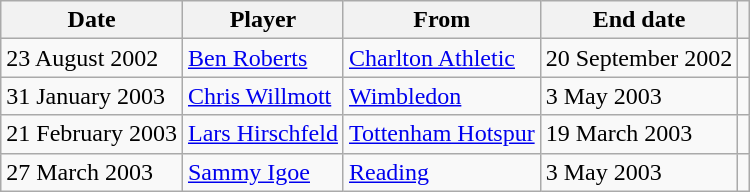<table class="wikitable">
<tr>
<th>Date</th>
<th>Player</th>
<th>From</th>
<th>End date</th>
<th></th>
</tr>
<tr>
<td>23 August 2002</td>
<td> <a href='#'>Ben Roberts</a></td>
<td><a href='#'>Charlton Athletic</a></td>
<td>20 September 2002</td>
<td align="center"></td>
</tr>
<tr>
<td>31 January 2003</td>
<td> <a href='#'>Chris Willmott</a></td>
<td><a href='#'>Wimbledon</a></td>
<td>3 May 2003</td>
<td align="center"></td>
</tr>
<tr>
<td>21 February 2003</td>
<td> <a href='#'>Lars Hirschfeld</a></td>
<td><a href='#'>Tottenham Hotspur</a></td>
<td>19 March 2003</td>
<td align="center"></td>
</tr>
<tr>
<td>27 March 2003</td>
<td> <a href='#'>Sammy Igoe</a></td>
<td><a href='#'>Reading</a></td>
<td>3 May 2003</td>
<td align="center"></td>
</tr>
</table>
